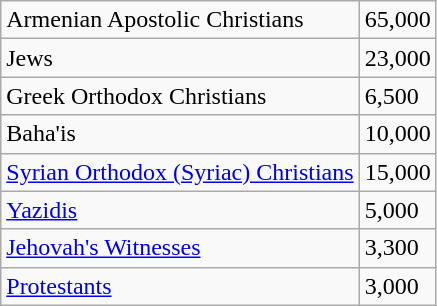<table class="wikitable">
<tr>
<td>Armenian Apostolic Christians</td>
<td>65,000</td>
</tr>
<tr>
<td>Jews</td>
<td>23,000</td>
</tr>
<tr>
<td>Greek Orthodox Christians</td>
<td>6,500</td>
</tr>
<tr>
<td>Baha'is</td>
<td>10,000</td>
</tr>
<tr>
<td><a href='#'>Syrian Orthodox (Syriac) Christians</a></td>
<td>15,000</td>
</tr>
<tr>
<td><a href='#'>Yazidis</a></td>
<td>5,000</td>
</tr>
<tr>
<td><a href='#'>Jehovah's Witnesses</a></td>
<td>3,300</td>
</tr>
<tr>
<td><a href='#'>Protestants</a></td>
<td>3,000</td>
</tr>
</table>
